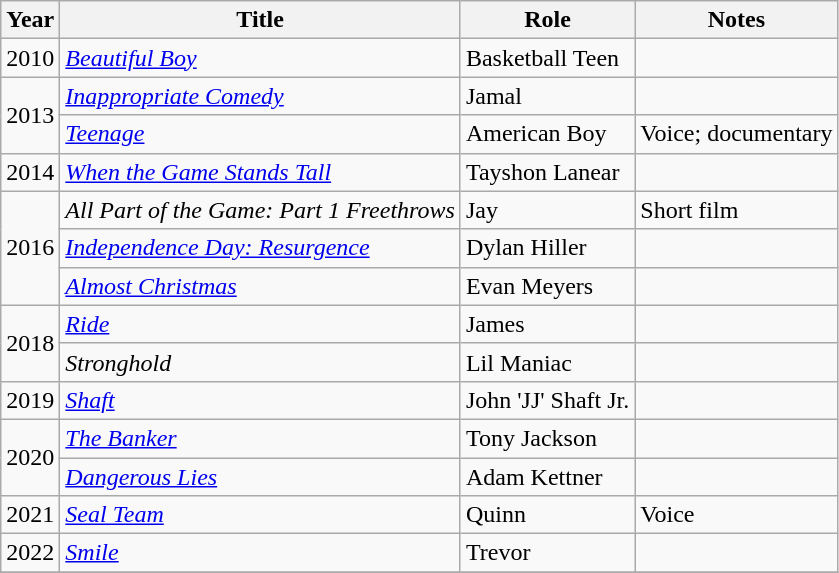<table class="wikitable sortable">
<tr>
<th>Year</th>
<th>Title</th>
<th>Role</th>
<th class="unsortable">Notes</th>
</tr>
<tr>
<td>2010</td>
<td><em><a href='#'>Beautiful Boy</a></em></td>
<td>Basketball Teen</td>
<td></td>
</tr>
<tr>
<td rowspan=2>2013</td>
<td><em><a href='#'>Inappropriate Comedy</a></em></td>
<td>Jamal</td>
<td></td>
</tr>
<tr>
<td><em><a href='#'>Teenage</a></em></td>
<td>American Boy</td>
<td>Voice; documentary</td>
</tr>
<tr>
<td>2014</td>
<td><em><a href='#'>When the Game Stands Tall</a></em></td>
<td>Tayshon Lanear</td>
<td></td>
</tr>
<tr>
<td rowspan=3>2016</td>
<td><em>All Part of the Game: Part 1 Freethrows</em></td>
<td>Jay</td>
<td>Short film</td>
</tr>
<tr>
<td><em><a href='#'>Independence Day: Resurgence</a></em></td>
<td>Dylan Hiller</td>
<td></td>
</tr>
<tr>
<td><em><a href='#'>Almost Christmas</a></em></td>
<td>Evan Meyers</td>
<td></td>
</tr>
<tr>
<td rowspan=2>2018</td>
<td><em><a href='#'>Ride</a></em></td>
<td>James</td>
<td></td>
</tr>
<tr>
<td><em>Stronghold</em></td>
<td>Lil Maniac</td>
<td></td>
</tr>
<tr>
<td>2019</td>
<td><em><a href='#'>Shaft</a></em></td>
<td>John 'JJ' Shaft Jr.</td>
<td></td>
</tr>
<tr>
<td rowspan=2>2020</td>
<td><em><a href='#'>The Banker</a></em></td>
<td>Tony Jackson</td>
<td></td>
</tr>
<tr>
<td><em><a href='#'>Dangerous Lies</a></em></td>
<td>Adam Kettner</td>
<td></td>
</tr>
<tr>
<td>2021</td>
<td><em><a href='#'>Seal Team</a></em></td>
<td>Quinn</td>
<td>Voice</td>
</tr>
<tr>
<td>2022</td>
<td><em><a href='#'>Smile</a></em></td>
<td>Trevor</td>
<td></td>
</tr>
<tr>
</tr>
</table>
